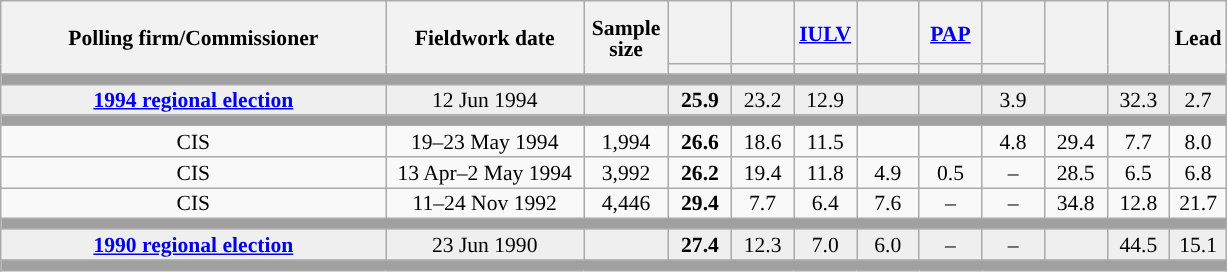<table class="wikitable collapsible collapsed" style="text-align:center; font-size:90%; line-height:14px;">
<tr style="height:42px;">
<th style="width:250px;" rowspan="2">Polling firm/Commissioner</th>
<th style="width:125px;" rowspan="2">Fieldwork date</th>
<th style="width:50px;" rowspan="2">Sample size</th>
<th style="width:35px;"></th>
<th style="width:35px;"></th>
<th style="width:35px;"><a href='#'>IULV</a></th>
<th style="width:35px;"></th>
<th style="width:35px;"><a href='#'>PAP</a></th>
<th style="width:35px;"></th>
<th style="width:35px;" rowspan="2"></th>
<th style="width:35px;" rowspan="2"></th>
<th style="width:30px;" rowspan="2">Lead</th>
</tr>
<tr>
<th style="color:inherit;background:"></th>
<th style="color:inherit;background:"></th>
<th style="color:inherit;background:"></th>
<th style="color:inherit;background:"></th>
<th style="color:inherit;background:"></th>
<th style="color:inherit;background:"></th>
</tr>
<tr>
<td colspan="12" style="background:#A0A0A0"></td>
</tr>
<tr style="background:#EFEFEF;">
<td><strong><a href='#'>1994 regional election</a></strong></td>
<td>12 Jun 1994</td>
<td></td>
<td><strong>25.9</strong></td>
<td>23.2</td>
<td>12.9</td>
<td></td>
<td></td>
<td>3.9</td>
<td></td>
<td>32.3</td>
<td style="background:">2.7</td>
</tr>
<tr>
<td colspan="12" style="background:#A0A0A0"></td>
</tr>
<tr>
<td>CIS</td>
<td>19–23 May 1994</td>
<td>1,994</td>
<td><strong>26.6</strong></td>
<td>18.6</td>
<td>11.5</td>
<td></td>
<td></td>
<td>4.8</td>
<td>29.4</td>
<td>7.7</td>
<td style="background:">8.0</td>
</tr>
<tr>
<td>CIS</td>
<td>13 Apr–2 May 1994</td>
<td>3,992</td>
<td><strong>26.2</strong></td>
<td>19.4</td>
<td>11.8</td>
<td>4.9</td>
<td>0.5</td>
<td>–</td>
<td>28.5</td>
<td>6.5</td>
<td style="background:">6.8</td>
</tr>
<tr>
<td>CIS</td>
<td>11–24 Nov 1992</td>
<td>4,446</td>
<td><strong>29.4</strong></td>
<td>7.7</td>
<td>6.4</td>
<td>7.6</td>
<td>–</td>
<td>–</td>
<td>34.8</td>
<td>12.8</td>
<td style="background:">21.7</td>
</tr>
<tr>
<td colspan="12" style="background:#A0A0A0"></td>
</tr>
<tr style="background:#EFEFEF;">
<td><strong><a href='#'>1990 regional election</a></strong></td>
<td>23 Jun 1990</td>
<td></td>
<td><strong>27.4</strong></td>
<td>12.3</td>
<td>7.0</td>
<td>6.0</td>
<td>–</td>
<td>–</td>
<td></td>
<td>44.5</td>
<td style="background:">15.1</td>
</tr>
<tr>
<td colspan="12" style="background:#A0A0A0"></td>
</tr>
</table>
